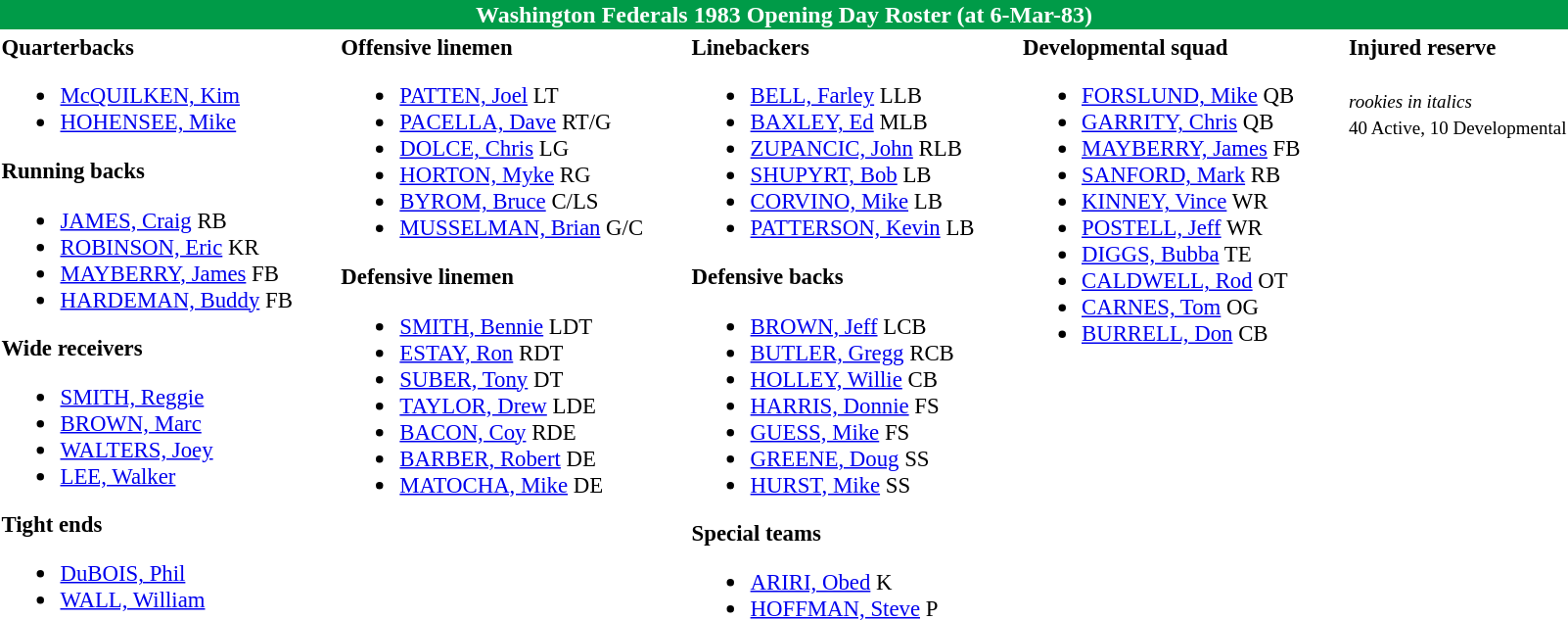<table class="toccolours" style="text-align: left;">
<tr>
<th colspan="9" style="background:#009B48; color:white; text-align:center;">Washington Federals 1983 Opening Day Roster (at 6-Mar-83)</th>
</tr>
<tr>
<td style="font-size:95%; vertical-align:top;"><strong>Quarterbacks</strong><br><ul><li> <a href='#'>McQUILKEN, Kim</a></li><li> <a href='#'>HOHENSEE, Mike</a></li></ul><strong>Running backs</strong><ul><li> <a href='#'>JAMES, Craig</a> RB</li><li> <a href='#'>ROBINSON, Eric</a> KR</li><li> <a href='#'>MAYBERRY, James</a> FB</li><li> <a href='#'>HARDEMAN, Buddy</a> FB</li></ul><strong>Wide receivers</strong><ul><li> <a href='#'>SMITH, Reggie</a></li><li> <a href='#'>BROWN, Marc</a></li><li> <a href='#'>WALTERS, Joey</a></li><li> <a href='#'>LEE, Walker</a></li></ul><strong>Tight ends</strong><ul><li> <a href='#'>DuBOIS, Phil</a></li><li> <a href='#'>WALL, William</a></li></ul></td>
<td style="width: 25px;"></td>
<td style="font-size:95%; vertical-align:top;"><strong>Offensive linemen</strong><br><ul><li> <a href='#'>PATTEN, Joel</a> LT</li><li> <a href='#'>PACELLA, Dave</a> RT/G</li><li> <a href='#'>DOLCE, Chris</a> LG</li><li> <a href='#'>HORTON, Myke</a> RG</li><li> <a href='#'>BYROM, Bruce</a> C/LS</li><li> <a href='#'>MUSSELMAN, Brian</a> G/C</li></ul><strong>Defensive linemen</strong><ul><li> <a href='#'>SMITH, Bennie</a> LDT</li><li> <a href='#'>ESTAY, Ron</a> RDT</li><li> <a href='#'>SUBER, Tony</a> DT</li><li> <a href='#'>TAYLOR, Drew</a> LDE</li><li> <a href='#'>BACON, Coy</a> RDE</li><li> <a href='#'>BARBER, Robert</a> DE</li><li> <a href='#'>MATOCHA, Mike</a> DE</li></ul></td>
<td style="width: 25px;"></td>
<td style="font-size:95%; vertical-align:top;"><strong>Linebackers</strong><br><ul><li> <a href='#'>BELL, Farley</a> LLB</li><li> <a href='#'>BAXLEY, Ed</a> MLB</li><li> <a href='#'>ZUPANCIC, John</a> RLB</li><li> <a href='#'>SHUPYRT, Bob</a> LB</li><li> <a href='#'>CORVINO, Mike</a> LB</li><li> <a href='#'>PATTERSON, Kevin</a> LB</li></ul><strong>Defensive backs</strong><ul><li> <a href='#'>BROWN, Jeff</a> LCB</li><li> <a href='#'>BUTLER, Gregg</a> RCB</li><li> <a href='#'>HOLLEY, Willie</a> CB</li><li> <a href='#'>HARRIS, Donnie</a> FS</li><li> <a href='#'>GUESS, Mike</a> FS</li><li> <a href='#'>GREENE, Doug</a> SS</li><li> <a href='#'>HURST, Mike</a> SS</li></ul><strong>Special teams</strong><ul><li> <a href='#'>ARIRI, Obed</a> K</li><li> <a href='#'>HOFFMAN, Steve</a> P</li></ul></td>
<td style="width: 25px;"></td>
<td style="font-size:95%; vertical-align:top;"><strong>Developmental squad</strong><br><ul><li> <a href='#'>FORSLUND, Mike</a> QB</li><li> <a href='#'>GARRITY, Chris</a> QB</li><li> <a href='#'>MAYBERRY, James</a> FB</li><li> <a href='#'>SANFORD, Mark</a> RB</li><li> <a href='#'>KINNEY, Vince</a> WR</li><li> <a href='#'>POSTELL, Jeff</a> WR</li><li> <a href='#'>DIGGS, Bubba</a> TE</li><li> <a href='#'>CALDWELL, Rod</a> OT</li><li> <a href='#'>CARNES, Tom</a> OG</li><li> <a href='#'>BURRELL, Don</a> CB</li></ul></td>
<td style="width: 25px;"></td>
<td style="font-size:95%; vertical-align:top;"><strong>Injured reserve</strong><br><br>
<small><em>rookies in italics</em><br>
40 Active, 10 Developmental</small></td>
</tr>
</table>
